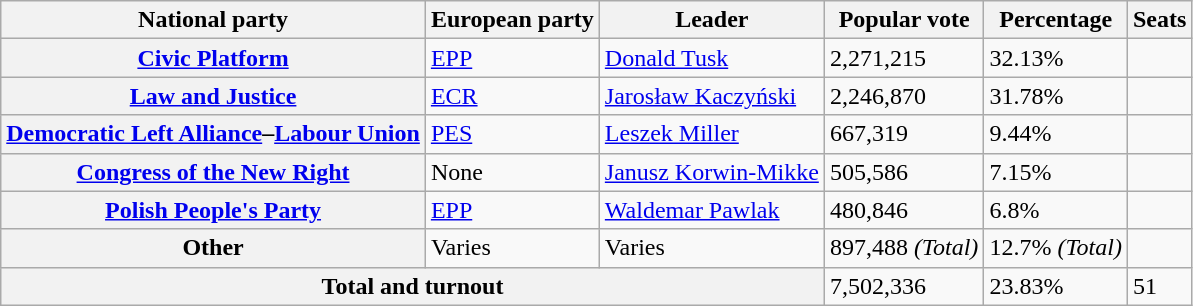<table class="wikitable">
<tr>
<th>National party</th>
<th>European party</th>
<th>Leader</th>
<th>Popular vote</th>
<th>Percentage</th>
<th>Seats</th>
</tr>
<tr>
<th><a href='#'>Civic Platform</a></th>
<td><a href='#'>EPP</a></td>
<td><a href='#'>Donald Tusk</a></td>
<td>2,271,215</td>
<td>32.13%</td>
<td></td>
</tr>
<tr>
<th><a href='#'>Law and Justice</a></th>
<td><a href='#'>ECR</a></td>
<td><a href='#'>Jarosław Kaczyński</a></td>
<td>2,246,870</td>
<td>31.78%</td>
<td></td>
</tr>
<tr>
<th><a href='#'>Democratic Left Alliance</a>–<a href='#'>Labour Union</a></th>
<td><a href='#'>PES</a></td>
<td><a href='#'>Leszek Miller</a></td>
<td>667,319</td>
<td>9.44%</td>
<td></td>
</tr>
<tr>
<th><a href='#'>Congress of the New Right</a></th>
<td>None</td>
<td><a href='#'>Janusz Korwin-Mikke</a></td>
<td>505,586</td>
<td>7.15%</td>
<td></td>
</tr>
<tr>
<th><a href='#'>Polish People's Party</a></th>
<td><a href='#'>EPP</a></td>
<td><a href='#'>Waldemar Pawlak</a></td>
<td>480,846</td>
<td>6.8%</td>
<td></td>
</tr>
<tr>
<th>Other</th>
<td>Varies</td>
<td>Varies</td>
<td>897,488 <em>(Total)</em></td>
<td>12.7% <em>(Total)</em></td>
<td></td>
</tr>
<tr>
<th colspan=3>Total and turnout</th>
<td>7,502,336</td>
<td>23.83%</td>
<td>51</td>
</tr>
</table>
